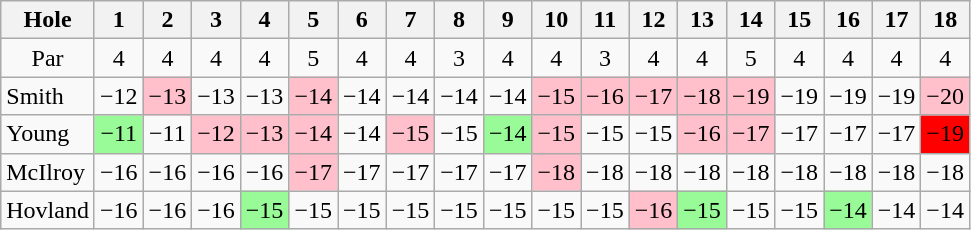<table class="wikitable" style="text-align:center">
<tr>
<th>Hole</th>
<th>1</th>
<th>2</th>
<th>3</th>
<th>4</th>
<th>5</th>
<th>6</th>
<th>7</th>
<th>8</th>
<th>9</th>
<th>10</th>
<th>11</th>
<th>12</th>
<th>13</th>
<th>14</th>
<th>15</th>
<th>16</th>
<th>17</th>
<th>18</th>
</tr>
<tr>
<td>Par</td>
<td>4</td>
<td>4</td>
<td>4</td>
<td>4</td>
<td>5</td>
<td>4</td>
<td>4</td>
<td>3</td>
<td>4</td>
<td>4</td>
<td>3</td>
<td>4</td>
<td>4</td>
<td>5</td>
<td>4</td>
<td>4</td>
<td>4</td>
<td>4</td>
</tr>
<tr>
<td align=left> Smith</td>
<td>−12</td>
<td style="background: Pink;">−13</td>
<td>−13</td>
<td>−13</td>
<td style="background: Pink;">−14</td>
<td>−14</td>
<td>−14</td>
<td>−14</td>
<td>−14</td>
<td style="background: Pink;">−15</td>
<td style="background: Pink;">−16</td>
<td style="background: Pink;">−17</td>
<td style="background: Pink;">−18</td>
<td style="background: Pink;">−19</td>
<td>−19</td>
<td>−19</td>
<td>−19</td>
<td style="background: Pink;">−20</td>
</tr>
<tr>
<td align=left> Young</td>
<td style="background: PaleGreen;">−11</td>
<td>−11</td>
<td style="background: Pink;">−12</td>
<td style="background: Pink;">−13</td>
<td style="background: Pink;">−14</td>
<td>−14</td>
<td style="background: Pink;">−15</td>
<td>−15</td>
<td style="background: PaleGreen;">−14</td>
<td style="background: Pink;">−15</td>
<td>−15</td>
<td>−15</td>
<td style="background: Pink;">−16</td>
<td style="background: Pink;">−17</td>
<td>−17</td>
<td>−17</td>
<td>−17</td>
<td style="background: Red;">−19</td>
</tr>
<tr>
<td align=left> McIlroy</td>
<td>−16</td>
<td>−16</td>
<td>−16</td>
<td>−16</td>
<td style="background: Pink;">−17</td>
<td>−17</td>
<td>−17</td>
<td>−17</td>
<td>−17</td>
<td style="background: Pink;">−18</td>
<td>−18</td>
<td>−18</td>
<td>−18</td>
<td>−18</td>
<td>−18</td>
<td>−18</td>
<td>−18</td>
<td>−18</td>
</tr>
<tr>
<td align=left> Hovland</td>
<td>−16</td>
<td>−16</td>
<td>−16</td>
<td style="background: PaleGreen;">−15</td>
<td>−15</td>
<td>−15</td>
<td>−15</td>
<td>−15</td>
<td>−15</td>
<td>−15</td>
<td>−15</td>
<td style="background: Pink;">−16</td>
<td style="background: PaleGreen;">−15</td>
<td>−15</td>
<td>−15</td>
<td style="background: PaleGreen;">−14</td>
<td>−14</td>
<td>−14</td>
</tr>
</table>
